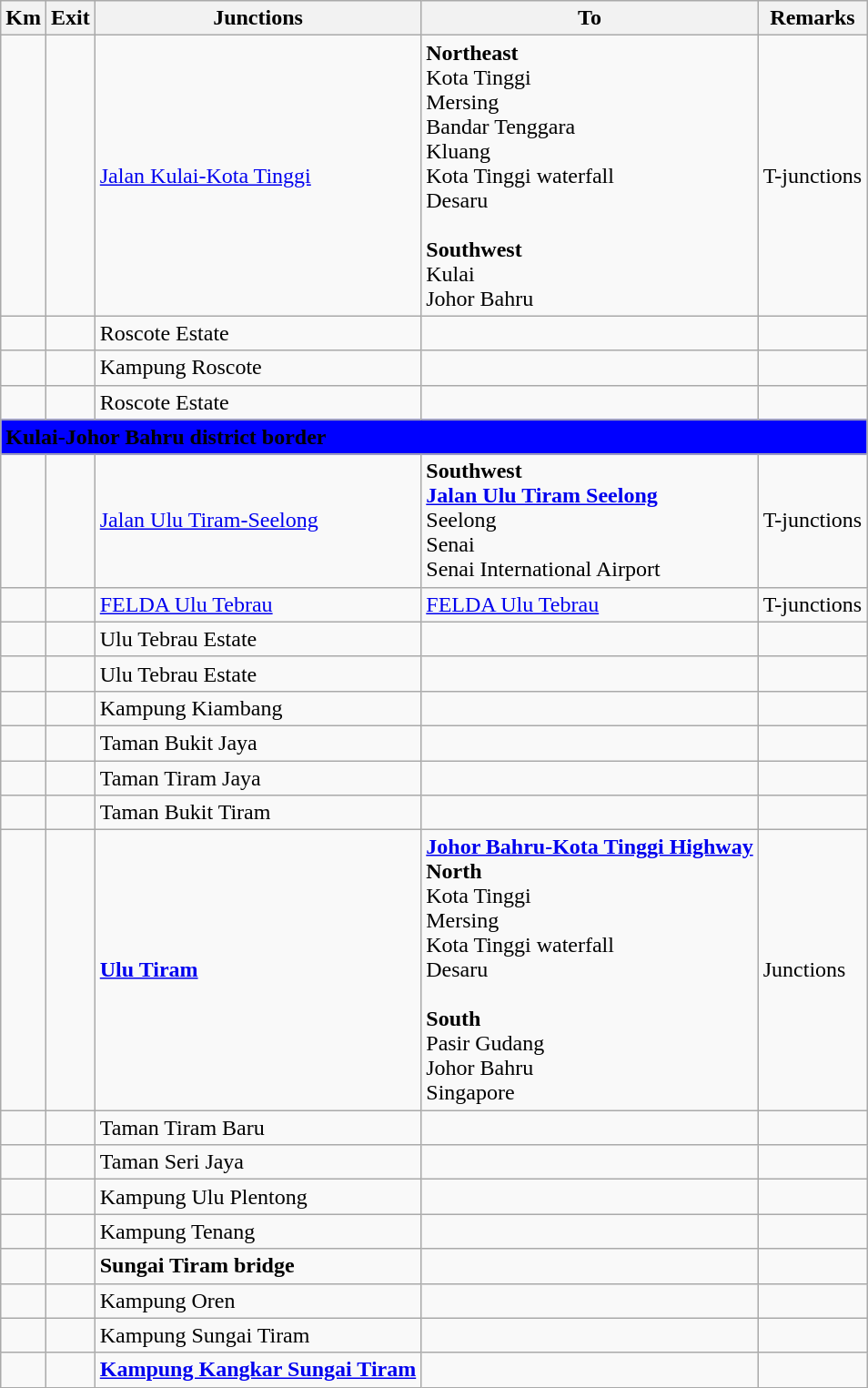<table class="wikitable">
<tr>
<th>Km</th>
<th>Exit</th>
<th>Junctions</th>
<th>To</th>
<th>Remarks</th>
</tr>
<tr>
<td></td>
<td></td>
<td><a href='#'>Jalan Kulai-Kota Tinggi</a></td>
<td><strong>Northeast</strong><br> Kota Tinggi<br>  Mersing<br> Bandar Tenggara<br> Kluang<br> Kota Tinggi waterfall<br> Desaru<br><br><strong>Southwest</strong><br> Kulai<br> Johor Bahru</td>
<td>T-junctions</td>
</tr>
<tr>
<td></td>
<td></td>
<td>Roscote Estate</td>
<td></td>
<td></td>
</tr>
<tr>
<td></td>
<td></td>
<td>Kampung Roscote</td>
<td></td>
<td></td>
</tr>
<tr>
<td></td>
<td></td>
<td>Roscote Estate</td>
<td></td>
<td></td>
</tr>
<tr>
<td style="width:600px" colspan="6" style="text-align:center" bgcolor="blue"><strong><span>Kulai-Johor Bahru district border</span></strong></td>
</tr>
<tr>
<td></td>
<td></td>
<td><a href='#'>Jalan Ulu Tiram-Seelong</a></td>
<td><strong>Southwest</strong><br> <strong><a href='#'>Jalan Ulu Tiram Seelong</a></strong><br>Seelong<br>Senai<br>Senai International Airport </td>
<td>T-junctions</td>
</tr>
<tr>
<td></td>
<td></td>
<td><a href='#'>FELDA Ulu Tebrau</a></td>
<td><a href='#'>FELDA Ulu Tebrau</a></td>
<td>T-junctions</td>
</tr>
<tr>
<td></td>
<td></td>
<td>Ulu Tebrau Estate</td>
<td></td>
<td></td>
</tr>
<tr>
<td></td>
<td></td>
<td>Ulu Tebrau Estate</td>
<td></td>
<td></td>
</tr>
<tr>
<td></td>
<td></td>
<td>Kampung Kiambang</td>
<td></td>
<td></td>
</tr>
<tr>
<td></td>
<td></td>
<td>Taman Bukit Jaya</td>
<td></td>
<td></td>
</tr>
<tr>
<td></td>
<td></td>
<td>Taman Tiram Jaya</td>
<td></td>
<td></td>
</tr>
<tr>
<td></td>
<td></td>
<td>Taman Bukit Tiram</td>
<td></td>
<td></td>
</tr>
<tr>
<td></td>
<td></td>
<td><strong><a href='#'>Ulu Tiram</a></strong></td>
<td>  <strong><a href='#'>Johor Bahru-Kota Tinggi Highway</a></strong><br><strong>North</strong><br>  Kota Tinggi<br>  Mersing<br> Kota Tinggi waterfall<br> Desaru<br><br><strong>South</strong><br> Pasir Gudang<br>  Johor Bahru<br>  Singapore</td>
<td>Junctions</td>
</tr>
<tr>
<td></td>
<td></td>
<td>Taman Tiram Baru</td>
<td></td>
<td></td>
</tr>
<tr>
<td></td>
<td></td>
<td>Taman Seri Jaya</td>
<td></td>
<td></td>
</tr>
<tr>
<td></td>
<td></td>
<td>Kampung Ulu Plentong</td>
<td></td>
<td></td>
</tr>
<tr>
<td></td>
<td></td>
<td>Kampung Tenang</td>
<td></td>
<td></td>
</tr>
<tr>
<td></td>
<td></td>
<td><strong>Sungai Tiram bridge</strong></td>
<td></td>
<td></td>
</tr>
<tr>
<td></td>
<td></td>
<td>Kampung Oren</td>
<td></td>
<td></td>
</tr>
<tr>
<td></td>
<td></td>
<td>Kampung Sungai Tiram</td>
<td></td>
<td></td>
</tr>
<tr>
<td></td>
<td></td>
<td><strong><a href='#'>Kampung Kangkar Sungai Tiram</a></strong></td>
<td></td>
<td></td>
</tr>
</table>
